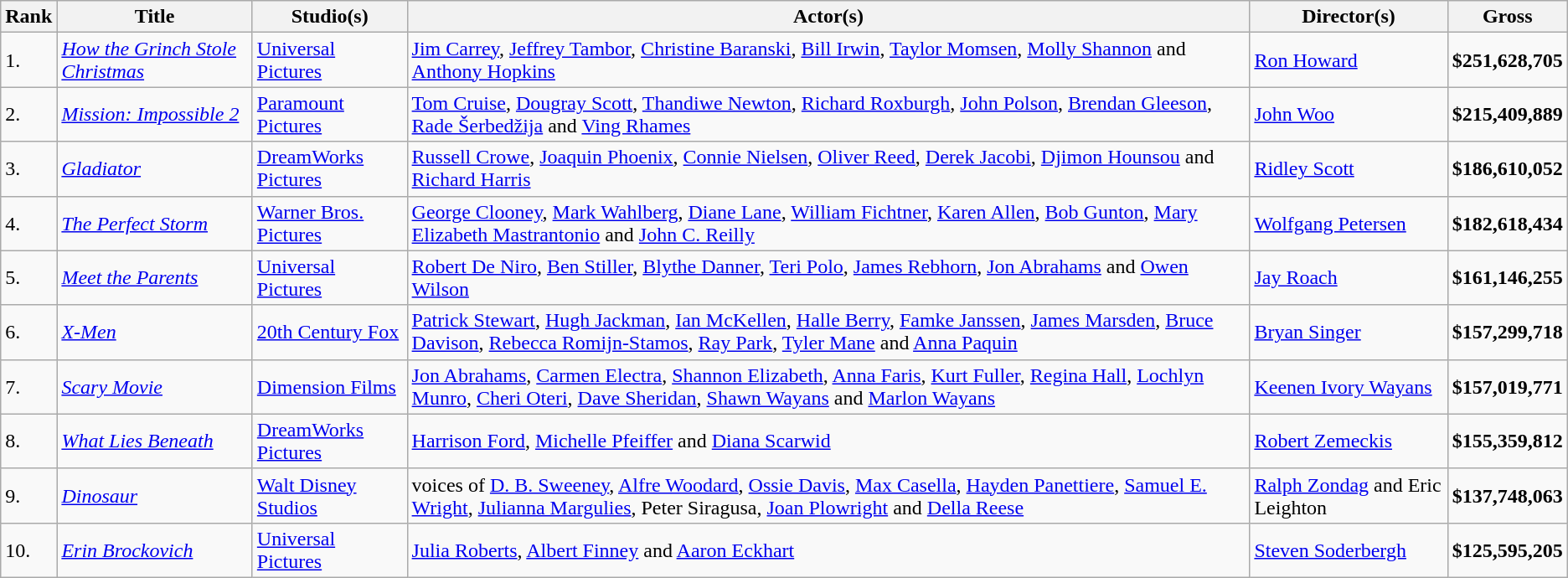<table class="wikitable sortable">
<tr>
<th>Rank</th>
<th>Title</th>
<th>Studio(s)</th>
<th>Actor(s)</th>
<th>Director(s)</th>
<th>Gross</th>
</tr>
<tr>
<td>1.</td>
<td><em><a href='#'>How the Grinch Stole Christmas</a></em></td>
<td><a href='#'>Universal Pictures</a></td>
<td><a href='#'>Jim Carrey</a>, <a href='#'>Jeffrey Tambor</a>, <a href='#'>Christine Baranski</a>, <a href='#'>Bill Irwin</a>, <a href='#'>Taylor Momsen</a>, <a href='#'>Molly Shannon</a> and <a href='#'>Anthony Hopkins</a></td>
<td><a href='#'>Ron Howard</a></td>
<td><strong>$251,628,705</strong></td>
</tr>
<tr>
<td>2.</td>
<td><em><a href='#'>Mission: Impossible 2</a></em></td>
<td><a href='#'>Paramount Pictures</a></td>
<td><a href='#'>Tom Cruise</a>, <a href='#'>Dougray Scott</a>, <a href='#'>Thandiwe Newton</a>, <a href='#'>Richard Roxburgh</a>, <a href='#'>John Polson</a>, <a href='#'>Brendan Gleeson</a>, <a href='#'>Rade Šerbedžija</a> and <a href='#'>Ving Rhames</a></td>
<td><a href='#'>John Woo</a></td>
<td><strong>$215,409,889</strong></td>
</tr>
<tr>
<td>3.</td>
<td><em><a href='#'>Gladiator</a></em></td>
<td><a href='#'>DreamWorks Pictures</a></td>
<td><a href='#'>Russell Crowe</a>, <a href='#'>Joaquin Phoenix</a>, <a href='#'>Connie Nielsen</a>, <a href='#'>Oliver Reed</a>, <a href='#'>Derek Jacobi</a>, <a href='#'>Djimon Hounsou</a> and <a href='#'>Richard Harris</a></td>
<td><a href='#'>Ridley Scott</a></td>
<td><strong>$186,610,052</strong></td>
</tr>
<tr>
<td>4.</td>
<td><em><a href='#'>The Perfect Storm</a></em></td>
<td><a href='#'>Warner Bros. Pictures</a></td>
<td><a href='#'>George Clooney</a>, <a href='#'>Mark Wahlberg</a>, <a href='#'>Diane Lane</a>, <a href='#'>William Fichtner</a>, <a href='#'>Karen Allen</a>, <a href='#'>Bob Gunton</a>, <a href='#'>Mary Elizabeth Mastrantonio</a> and <a href='#'>John C. Reilly</a></td>
<td><a href='#'>Wolfgang Petersen</a></td>
<td><strong>$182,618,434</strong></td>
</tr>
<tr>
<td>5.</td>
<td><em><a href='#'>Meet the Parents</a></em></td>
<td><a href='#'>Universal Pictures</a></td>
<td><a href='#'>Robert De Niro</a>, <a href='#'>Ben Stiller</a>, <a href='#'>Blythe Danner</a>, <a href='#'>Teri Polo</a>, <a href='#'>James Rebhorn</a>, <a href='#'>Jon Abrahams</a> and <a href='#'>Owen Wilson</a></td>
<td><a href='#'>Jay Roach</a></td>
<td><strong>$161,146,255</strong></td>
</tr>
<tr>
<td>6.</td>
<td><em><a href='#'>X-Men</a></em></td>
<td><a href='#'>20th Century Fox</a></td>
<td><a href='#'>Patrick Stewart</a>, <a href='#'>Hugh Jackman</a>, <a href='#'>Ian McKellen</a>, <a href='#'>Halle Berry</a>, <a href='#'>Famke Janssen</a>, <a href='#'>James Marsden</a>, <a href='#'>Bruce Davison</a>, <a href='#'>Rebecca Romijn-Stamos</a>, <a href='#'>Ray Park</a>, <a href='#'>Tyler Mane</a> and <a href='#'>Anna Paquin</a></td>
<td><a href='#'>Bryan Singer</a></td>
<td><strong>$157,299,718</strong></td>
</tr>
<tr>
<td>7.</td>
<td><em><a href='#'>Scary Movie</a></em></td>
<td><a href='#'>Dimension Films</a></td>
<td><a href='#'>Jon Abrahams</a>, <a href='#'>Carmen Electra</a>, <a href='#'>Shannon Elizabeth</a>, <a href='#'>Anna Faris</a>, <a href='#'>Kurt Fuller</a>, <a href='#'>Regina Hall</a>, <a href='#'>Lochlyn Munro</a>, <a href='#'>Cheri Oteri</a>, <a href='#'>Dave Sheridan</a>, <a href='#'>Shawn Wayans</a> and <a href='#'>Marlon Wayans</a></td>
<td><a href='#'>Keenen Ivory Wayans</a></td>
<td><strong>$157,019,771</strong></td>
</tr>
<tr>
<td>8.</td>
<td><em><a href='#'>What Lies Beneath</a></em></td>
<td><a href='#'>DreamWorks Pictures</a></td>
<td><a href='#'>Harrison Ford</a>, <a href='#'>Michelle Pfeiffer</a> and <a href='#'>Diana Scarwid</a></td>
<td><a href='#'>Robert Zemeckis</a></td>
<td><strong>$155,359,812</strong></td>
</tr>
<tr>
<td>9.</td>
<td><em><a href='#'>Dinosaur</a></em></td>
<td><a href='#'>Walt Disney Studios</a></td>
<td>voices of <a href='#'>D. B. Sweeney</a>, <a href='#'>Alfre Woodard</a>, <a href='#'>Ossie Davis</a>, <a href='#'>Max Casella</a>, <a href='#'>Hayden Panettiere</a>, <a href='#'>Samuel E. Wright</a>, <a href='#'>Julianna Margulies</a>, Peter Siragusa, <a href='#'>Joan Plowright</a> and <a href='#'>Della Reese</a></td>
<td><a href='#'>Ralph Zondag</a> and Eric Leighton</td>
<td><strong>$137,748,063</strong></td>
</tr>
<tr>
<td>10.</td>
<td><em><a href='#'>Erin Brockovich</a></em></td>
<td rowspan="2"><a href='#'>Universal Pictures</a></td>
<td><a href='#'>Julia Roberts</a>, <a href='#'>Albert Finney</a> and <a href='#'>Aaron Eckhart</a></td>
<td><a href='#'>Steven Soderbergh</a></td>
<td><strong>$125,595,205</strong></td>
</tr>
</table>
